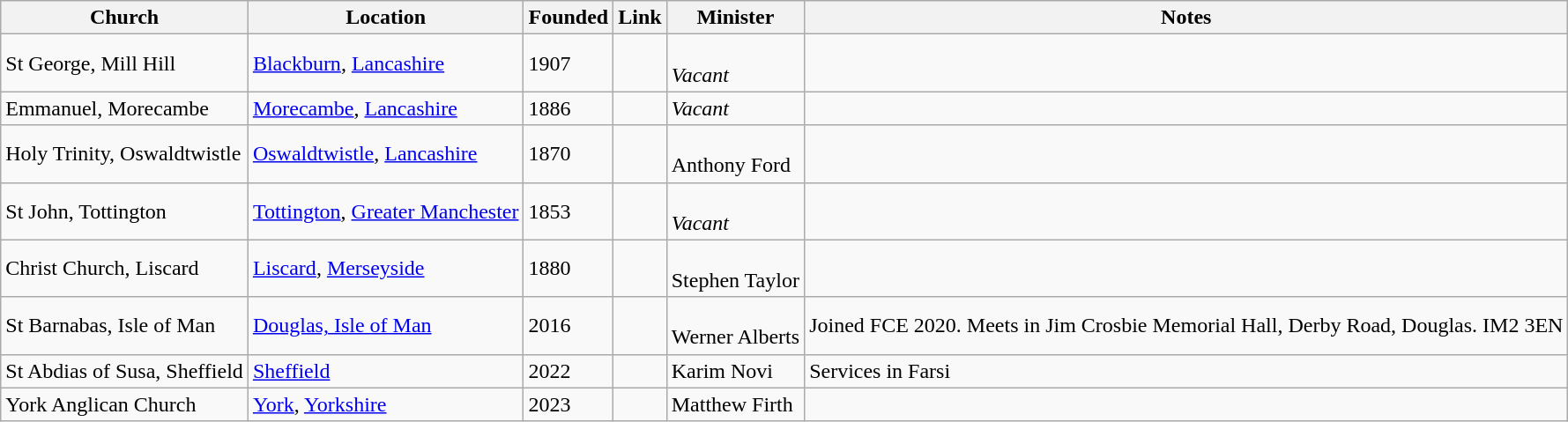<table class="wikitable">
<tr>
<th>Church</th>
<th>Location</th>
<th>Founded</th>
<th>Link</th>
<th>Minister</th>
<th>Notes</th>
</tr>
<tr>
<td>St George, Mill Hill</td>
<td><a href='#'>Blackburn</a>, <a href='#'>Lancashire</a></td>
<td>1907</td>
<td></td>
<td><br><em>Vacant</em></td>
<td></td>
</tr>
<tr>
<td>Emmanuel, Morecambe</td>
<td><a href='#'>Morecambe</a>, <a href='#'>Lancashire</a></td>
<td>1886</td>
<td></td>
<td><em>Vacant</em></td>
<td></td>
</tr>
<tr>
<td>Holy Trinity, Oswaldtwistle</td>
<td><a href='#'>Oswaldtwistle</a>, <a href='#'>Lancashire</a></td>
<td>1870</td>
<td></td>
<td><br>Anthony Ford</td>
<td></td>
</tr>
<tr>
<td>St John, Tottington</td>
<td><a href='#'>Tottington</a>, <a href='#'>Greater Manchester</a></td>
<td>1853</td>
<td></td>
<td><br><em>Vacant</em></td>
<td></td>
</tr>
<tr>
<td>Christ Church, Liscard</td>
<td><a href='#'>Liscard</a>, <a href='#'>Merseyside</a></td>
<td>1880</td>
<td></td>
<td><br>Stephen Taylor</td>
<td></td>
</tr>
<tr>
<td>St Barnabas, Isle of Man</td>
<td><a href='#'>Douglas, Isle of Man</a></td>
<td>2016</td>
<td></td>
<td><br>Werner Alberts</td>
<td>Joined FCE 2020. Meets in Jim Crosbie Memorial Hall, Derby Road, Douglas. IM2 3EN</td>
</tr>
<tr>
<td>St Abdias of Susa, Sheffield</td>
<td><a href='#'>Sheffield</a></td>
<td>2022</td>
<td></td>
<td>Karim Novi</td>
<td>Services in Farsi</td>
</tr>
<tr>
<td>York Anglican Church</td>
<td><a href='#'>York</a>, <a href='#'>Yorkshire</a></td>
<td>2023</td>
<td><br></td>
<td>Matthew Firth</td>
<td></td>
</tr>
</table>
